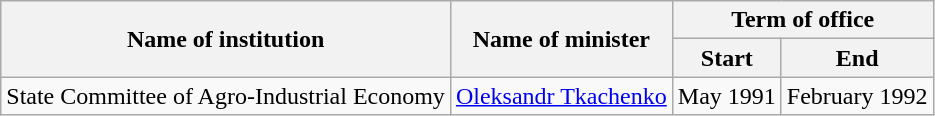<table class="wikitable">
<tr>
<th rowspan="2">Name of institution</th>
<th rowspan="2">Name of minister</th>
<th colspan="2">Term of office</th>
</tr>
<tr>
<th>Start</th>
<th>End</th>
</tr>
<tr>
<td>State Committee of Agro-Industrial Economy</td>
<td><a href='#'>Oleksandr Tkachenko</a></td>
<td>May 1991</td>
<td>February 1992</td>
</tr>
</table>
